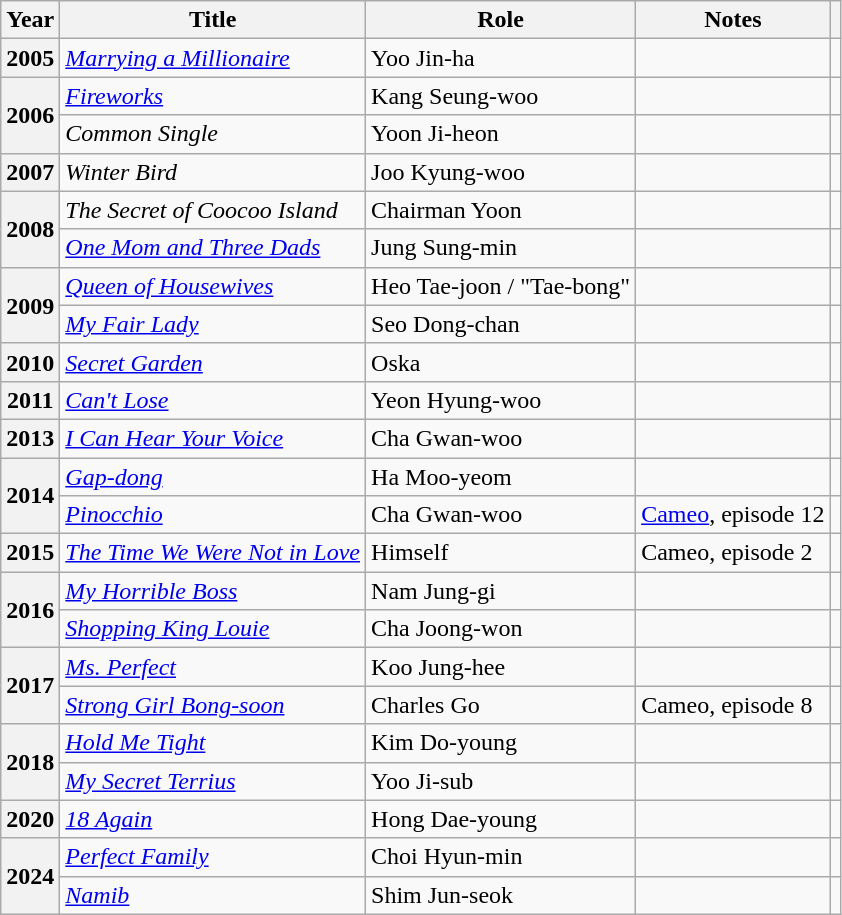<table class="wikitable plainrowheaders sortable">
<tr>
<th scope="col">Year</th>
<th scope="col">Title</th>
<th scope="col">Role</th>
<th scope="col">Notes</th>
<th scope="col" class="unsortable"></th>
</tr>
<tr>
<th scope="row">2005</th>
<td><em><a href='#'>Marrying a Millionaire</a></em></td>
<td>Yoo Jin-ha</td>
<td></td>
<td></td>
</tr>
<tr>
<th scope="row" rowspan="2">2006</th>
<td><em><a href='#'>Fireworks</a></em></td>
<td>Kang Seung-woo</td>
<td></td>
<td></td>
</tr>
<tr>
<td><em>Common Single</em> </td>
<td>Yoon Ji-heon</td>
<td></td>
<td></td>
</tr>
<tr>
<th scope="row">2007</th>
<td><em>Winter Bird</em></td>
<td>Joo Kyung-woo</td>
<td></td>
<td></td>
</tr>
<tr>
<th scope="row" rowspan="2">2008</th>
<td><em>The Secret of Coocoo Island</em></td>
<td>Chairman Yoon</td>
<td></td>
<td style="text-align:center"></td>
</tr>
<tr>
<td><em><a href='#'>One Mom and Three Dads</a></em></td>
<td>Jung Sung-min</td>
<td></td>
<td></td>
</tr>
<tr>
<th scope="row" rowspan="2">2009</th>
<td><em><a href='#'>Queen of Housewives</a></em></td>
<td>Heo Tae-joon / "Tae-bong"</td>
<td></td>
<td></td>
</tr>
<tr>
<td><em><a href='#'>My Fair Lady</a></em></td>
<td>Seo Dong-chan</td>
<td></td>
<td></td>
</tr>
<tr>
<th scope="row">2010</th>
<td><em><a href='#'>Secret Garden</a></em></td>
<td>Oska</td>
<td></td>
<td></td>
</tr>
<tr>
<th scope="row">2011</th>
<td><em><a href='#'>Can't Lose</a></em></td>
<td>Yeon Hyung-woo</td>
<td></td>
<td></td>
</tr>
<tr>
<th scope="row">2013</th>
<td><em><a href='#'>I Can Hear Your Voice</a></em></td>
<td>Cha Gwan-woo</td>
<td></td>
<td></td>
</tr>
<tr>
<th scope="row" rowspan="2">2014</th>
<td><em><a href='#'>Gap-dong</a></em></td>
<td>Ha Moo-yeom</td>
<td></td>
<td></td>
</tr>
<tr>
<td><em><a href='#'>Pinocchio</a></em></td>
<td>Cha Gwan-woo</td>
<td><a href='#'>Cameo</a>, episode 12</td>
<td style="text-align:center"></td>
</tr>
<tr>
<th scope="row">2015</th>
<td><em><a href='#'>The Time We Were Not in Love</a></em></td>
<td>Himself</td>
<td>Cameo, episode 2</td>
<td style="text-align:center"></td>
</tr>
<tr>
<th scope="row" rowspan="2">2016</th>
<td><em><a href='#'>My Horrible Boss</a></em></td>
<td>Nam Jung-gi</td>
<td></td>
<td></td>
</tr>
<tr>
<td><em><a href='#'>Shopping King Louie</a></em></td>
<td>Cha Joong-won</td>
<td></td>
<td></td>
</tr>
<tr>
<th scope="row" rowspan="2">2017</th>
<td><em><a href='#'>Ms. Perfect</a></em></td>
<td>Koo Jung-hee</td>
<td></td>
<td></td>
</tr>
<tr>
<td><em><a href='#'>Strong Girl Bong-soon</a></em></td>
<td>Charles Go</td>
<td>Cameo, episode 8</td>
<td style="text-align:center"></td>
</tr>
<tr>
<th scope="row" rowspan="2">2018</th>
<td><em><a href='#'>Hold Me Tight</a></em></td>
<td>Kim Do-young</td>
<td></td>
<td></td>
</tr>
<tr>
<td><em><a href='#'>My Secret Terrius</a></em></td>
<td>Yoo Ji-sub</td>
<td></td>
<td></td>
</tr>
<tr>
<th scope="row">2020</th>
<td><em><a href='#'>18 Again</a></em></td>
<td>Hong Dae-young</td>
<td></td>
<td></td>
</tr>
<tr>
<th scope="row" rowspan="2">2024</th>
<td><em><a href='#'>Perfect Family</a></em></td>
<td>Choi Hyun-min</td>
<td></td>
<td style="text-align:center"></td>
</tr>
<tr>
<td><em><a href='#'>Namib</a></em></td>
<td>Shim Jun-seok</td>
<td></td>
<td style="text-align:center"></td>
</tr>
</table>
